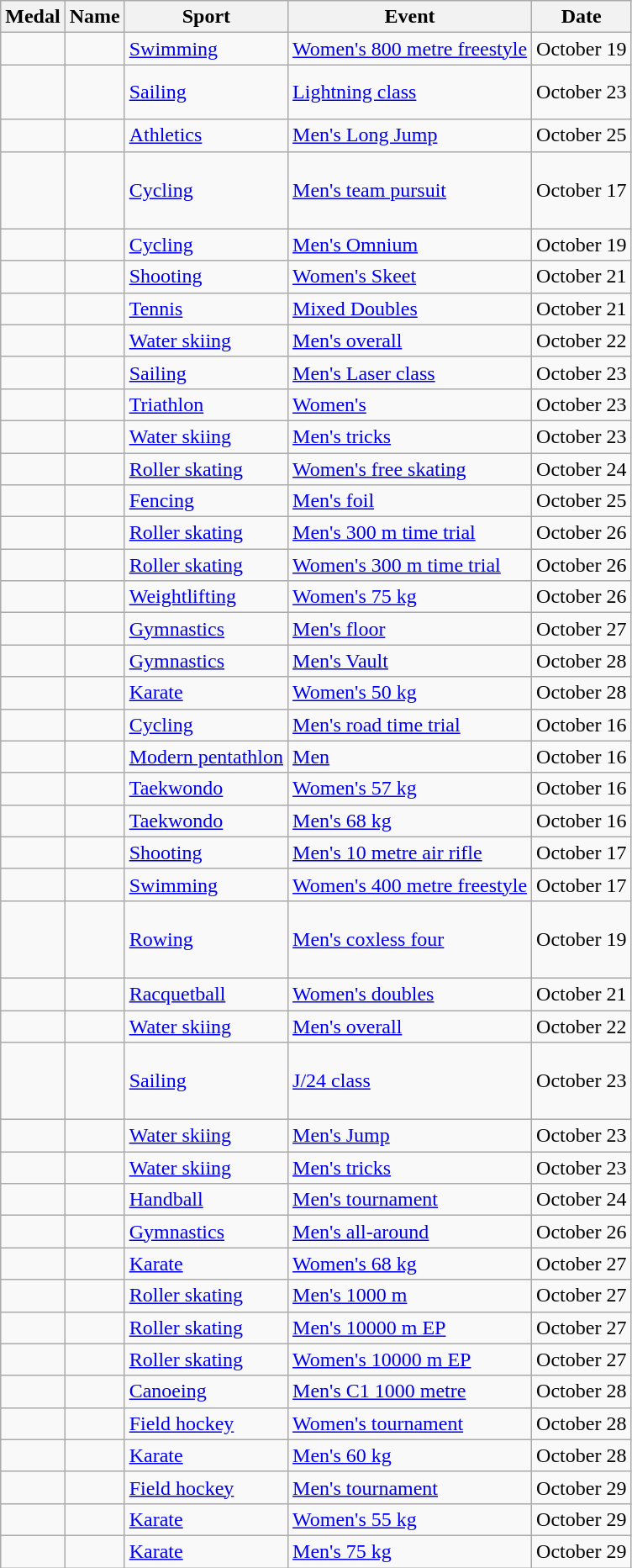<table class="wikitable sortable">
<tr>
<th>Medal</th>
<th>Name</th>
<th>Sport</th>
<th>Event</th>
<th>Date</th>
</tr>
<tr>
<td></td>
<td></td>
<td><a href='#'>Swimming</a></td>
<td><a href='#'>Women's 800 metre freestyle</a></td>
<td>October 19</td>
</tr>
<tr>
<td></td>
<td><br><br></td>
<td><a href='#'>Sailing</a></td>
<td><a href='#'>Lightning class</a></td>
<td>October 23</td>
</tr>
<tr>
<td></td>
<td></td>
<td><a href='#'>Athletics</a></td>
<td><a href='#'>Men's Long Jump</a></td>
<td>October 25</td>
</tr>
<tr>
<td></td>
<td><br><br><br></td>
<td><a href='#'>Cycling</a></td>
<td><a href='#'>Men's team pursuit</a></td>
<td>October 17</td>
</tr>
<tr>
<td></td>
<td></td>
<td><a href='#'>Cycling</a></td>
<td><a href='#'>Men's Omnium</a></td>
<td>October 19</td>
</tr>
<tr>
<td></td>
<td></td>
<td><a href='#'>Shooting</a></td>
<td><a href='#'>Women's Skeet</a></td>
<td>October 21</td>
</tr>
<tr>
<td></td>
<td><br></td>
<td><a href='#'>Tennis</a></td>
<td><a href='#'>Mixed Doubles</a></td>
<td>October 21</td>
</tr>
<tr>
<td></td>
<td></td>
<td><a href='#'>Water skiing</a></td>
<td><a href='#'>Men's overall</a></td>
<td>October 22</td>
</tr>
<tr>
<td></td>
<td></td>
<td><a href='#'>Sailing</a></td>
<td><a href='#'>Men's Laser class</a></td>
<td>October 23</td>
</tr>
<tr>
<td></td>
<td></td>
<td><a href='#'>Triathlon</a></td>
<td><a href='#'>Women's</a></td>
<td>October 23</td>
</tr>
<tr>
<td></td>
<td></td>
<td><a href='#'>Water skiing</a></td>
<td><a href='#'>Men's tricks</a></td>
<td>October 23</td>
</tr>
<tr>
<td></td>
<td></td>
<td><a href='#'>Roller skating</a></td>
<td><a href='#'>Women's free skating</a></td>
<td>October 24</td>
</tr>
<tr>
<td></td>
<td></td>
<td><a href='#'>Fencing</a></td>
<td><a href='#'>Men's foil</a></td>
<td>October 25</td>
</tr>
<tr>
<td></td>
<td></td>
<td><a href='#'>Roller skating</a></td>
<td><a href='#'>Men's 300 m time trial</a></td>
<td>October 26</td>
</tr>
<tr>
<td></td>
<td></td>
<td><a href='#'>Roller skating</a></td>
<td><a href='#'>Women's 300 m time trial</a></td>
<td>October 26</td>
</tr>
<tr>
<td></td>
<td></td>
<td><a href='#'>Weightlifting</a></td>
<td><a href='#'>Women's 75 kg</a></td>
<td>October 26</td>
</tr>
<tr>
<td></td>
<td></td>
<td><a href='#'>Gymnastics</a></td>
<td><a href='#'>Men's floor</a></td>
<td>October 27</td>
</tr>
<tr>
<td></td>
<td></td>
<td><a href='#'>Gymnastics</a></td>
<td><a href='#'>Men's Vault</a></td>
<td>October 28</td>
</tr>
<tr>
<td></td>
<td></td>
<td><a href='#'>Karate</a></td>
<td><a href='#'>Women's 50 kg</a></td>
<td>October 28</td>
</tr>
<tr>
<td></td>
<td></td>
<td><a href='#'>Cycling</a></td>
<td><a href='#'>Men's road time trial</a></td>
<td>October 16</td>
</tr>
<tr>
<td></td>
<td></td>
<td><a href='#'>Modern pentathlon</a></td>
<td><a href='#'>Men</a></td>
<td>October 16</td>
</tr>
<tr>
<td></td>
<td></td>
<td><a href='#'>Taekwondo</a></td>
<td><a href='#'>Women's 57 kg</a></td>
<td>October 16</td>
</tr>
<tr>
<td></td>
<td></td>
<td><a href='#'>Taekwondo</a></td>
<td><a href='#'>Men's 68 kg</a></td>
<td>October 16</td>
</tr>
<tr>
<td></td>
<td></td>
<td><a href='#'>Shooting</a></td>
<td><a href='#'>Men's 10 metre air rifle</a></td>
<td>October 17</td>
</tr>
<tr>
<td></td>
<td></td>
<td><a href='#'>Swimming</a></td>
<td><a href='#'>Women's 400 metre freestyle</a></td>
<td>October 17</td>
</tr>
<tr>
<td></td>
<td><br><br><br></td>
<td><a href='#'>Rowing</a></td>
<td><a href='#'>Men's coxless four</a></td>
<td>October 19</td>
</tr>
<tr>
<td></td>
<td><br></td>
<td><a href='#'>Racquetball</a></td>
<td><a href='#'>Women's doubles</a></td>
<td>October 21</td>
</tr>
<tr>
<td></td>
<td></td>
<td><a href='#'>Water skiing</a></td>
<td><a href='#'>Men's overall</a></td>
<td>October 22</td>
</tr>
<tr>
<td></td>
<td><br><br><br></td>
<td><a href='#'>Sailing</a></td>
<td><a href='#'>J/24 class</a></td>
<td>October 23</td>
</tr>
<tr>
<td></td>
<td></td>
<td><a href='#'>Water skiing</a></td>
<td><a href='#'>Men's Jump</a></td>
<td>October 23</td>
</tr>
<tr>
<td></td>
<td></td>
<td><a href='#'>Water skiing</a></td>
<td><a href='#'>Men's tricks</a></td>
<td>October 23</td>
</tr>
<tr>
<td></td>
<td></td>
<td><a href='#'>Handball</a></td>
<td><a href='#'>Men's tournament</a></td>
<td>October 24</td>
</tr>
<tr>
<td></td>
<td></td>
<td><a href='#'>Gymnastics</a></td>
<td><a href='#'>Men's all-around</a></td>
<td>October 26</td>
</tr>
<tr>
<td></td>
<td></td>
<td><a href='#'>Karate</a></td>
<td><a href='#'>Women's 68 kg</a></td>
<td>October 27</td>
</tr>
<tr>
<td></td>
<td></td>
<td><a href='#'>Roller skating</a></td>
<td><a href='#'>Men's 1000 m</a></td>
<td>October 27</td>
</tr>
<tr>
<td></td>
<td></td>
<td><a href='#'>Roller skating</a></td>
<td><a href='#'>Men's 10000 m EP</a></td>
<td>October 27</td>
</tr>
<tr>
<td></td>
<td></td>
<td><a href='#'>Roller skating</a></td>
<td><a href='#'>Women's 10000 m EP</a></td>
<td>October 27</td>
</tr>
<tr>
<td></td>
<td></td>
<td><a href='#'>Canoeing</a></td>
<td><a href='#'>Men's C1 1000 metre</a></td>
<td>October 28</td>
</tr>
<tr>
<td></td>
<td></td>
<td><a href='#'>Field hockey</a></td>
<td><a href='#'>Women's tournament</a></td>
<td>October 28</td>
</tr>
<tr>
<td></td>
<td></td>
<td><a href='#'>Karate</a></td>
<td><a href='#'>Men's 60 kg</a></td>
<td>October 28</td>
</tr>
<tr>
<td></td>
<td></td>
<td><a href='#'>Field hockey</a></td>
<td><a href='#'>Men's tournament</a></td>
<td>October 29</td>
</tr>
<tr>
<td></td>
<td></td>
<td><a href='#'>Karate</a></td>
<td><a href='#'>Women's 55 kg</a></td>
<td>October 29</td>
</tr>
<tr>
<td></td>
<td></td>
<td><a href='#'>Karate</a></td>
<td><a href='#'>Men's 75 kg</a></td>
<td>October 29</td>
</tr>
</table>
